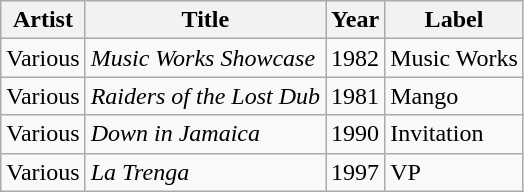<table class="wikitable sortable">
<tr>
<th>Artist</th>
<th>Title</th>
<th>Year</th>
<th>Label</th>
</tr>
<tr>
<td>Various</td>
<td><em>Music Works Showcase</em></td>
<td>1982</td>
<td>Music Works</td>
</tr>
<tr>
<td>Various</td>
<td><em>Raiders of the Lost Dub</em></td>
<td>1981</td>
<td>Mango</td>
</tr>
<tr>
<td>Various</td>
<td><em>Down in Jamaica</em></td>
<td>1990</td>
<td>Invitation</td>
</tr>
<tr>
<td>Various</td>
<td><em>La Trenga</em></td>
<td>1997</td>
<td>VP</td>
</tr>
</table>
